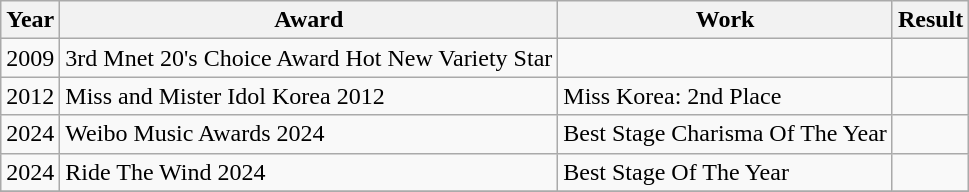<table class="wikitable">
<tr>
<th>Year</th>
<th>Award</th>
<th>Work</th>
<th>Result</th>
</tr>
<tr>
<td rowspan="1">2009</td>
<td>3rd Mnet 20's Choice Award Hot New Variety Star</td>
<td></td>
<td></td>
</tr>
<tr>
<td rowspan="1">2012</td>
<td>Miss and Mister Idol Korea 2012</td>
<td>Miss Korea: 2nd Place</td>
<td></td>
</tr>
<tr>
<td rowspan="1">2024</td>
<td>Weibo Music Awards 2024</td>
<td>Best Stage Charisma Of The Year</td>
<td></td>
</tr>
<tr>
<td rowspan="1">2024</td>
<td>Ride The Wind 2024</td>
<td>Best Stage Of The Year</td>
<td></td>
</tr>
<tr>
</tr>
</table>
